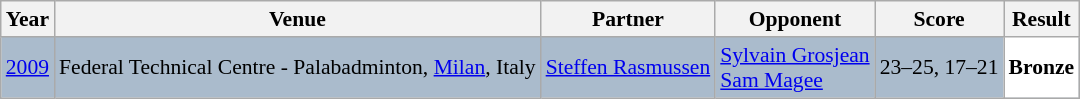<table class="sortable wikitable" style="font-size: 90%;">
<tr>
<th>Year</th>
<th>Venue</th>
<th>Partner</th>
<th>Opponent</th>
<th>Score</th>
<th>Result</th>
</tr>
<tr style="background:#AABBCC">
<td align="center"><a href='#'>2009</a></td>
<td align="left">Federal Technical Centre - Palabadminton, <a href='#'>Milan</a>, Italy</td>
<td align="left"> <a href='#'>Steffen Rasmussen</a></td>
<td align="left"> <a href='#'>Sylvain Grosjean</a><br> <a href='#'>Sam Magee</a></td>
<td align="left">23–25, 17–21</td>
<td style="text-align:left; background:white"> <strong>Bronze</strong></td>
</tr>
</table>
